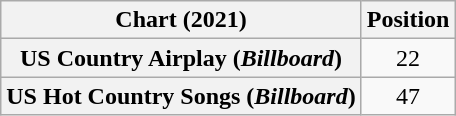<table class="wikitable sortable plainrowheaders" style="text-align:center">
<tr>
<th>Chart (2021)</th>
<th>Position</th>
</tr>
<tr>
<th scope="row">US Country Airplay (<em>Billboard</em>)</th>
<td>22</td>
</tr>
<tr>
<th scope="row">US Hot Country Songs (<em>Billboard</em>)</th>
<td>47</td>
</tr>
</table>
